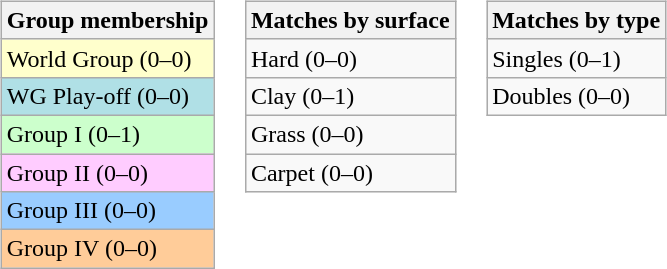<table>
<tr valign=top>
<td><br><table class=wikitable>
<tr>
<th>Group membership</th>
</tr>
<tr bgcolor=#FFFFCC>
<td>World Group (0–0)</td>
</tr>
<tr style="background:#B0E0E6;">
<td>WG Play-off (0–0)</td>
</tr>
<tr bgcolor=#CCFFCC>
<td>Group I (0–1)</td>
</tr>
<tr bgcolor=#FFCCFF>
<td>Group II (0–0)</td>
</tr>
<tr bgcolor=#99CCFF>
<td>Group III (0–0)</td>
</tr>
<tr bgcolor=#FFCC99>
<td>Group IV (0–0)</td>
</tr>
</table>
</td>
<td><br><table class=wikitable>
<tr>
<th>Matches by surface</th>
</tr>
<tr>
<td>Hard (0–0)</td>
</tr>
<tr>
<td>Clay (0–1)</td>
</tr>
<tr>
<td>Grass (0–0)</td>
</tr>
<tr>
<td>Carpet (0–0)</td>
</tr>
</table>
</td>
<td><br><table class=wikitable>
<tr>
<th>Matches by type</th>
</tr>
<tr>
<td>Singles (0–1)</td>
</tr>
<tr>
<td>Doubles (0–0)</td>
</tr>
</table>
</td>
</tr>
</table>
